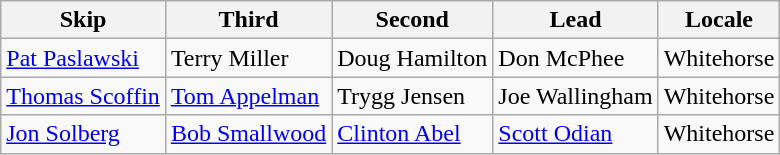<table class="wikitable">
<tr>
<th>Skip</th>
<th>Third</th>
<th>Second</th>
<th>Lead</th>
<th>Locale</th>
</tr>
<tr>
<td><a href='#'>Pat Paslawski</a></td>
<td>Terry Miller</td>
<td>Doug Hamilton</td>
<td>Don McPhee</td>
<td>Whitehorse</td>
</tr>
<tr>
<td><a href='#'>Thomas Scoffin</a></td>
<td><a href='#'>Tom Appelman</a></td>
<td>Trygg Jensen</td>
<td>Joe Wallingham</td>
<td>Whitehorse</td>
</tr>
<tr>
<td><a href='#'>Jon Solberg</a></td>
<td><a href='#'>Bob Smallwood</a></td>
<td><a href='#'>Clinton Abel</a></td>
<td><a href='#'>Scott Odian</a></td>
<td>Whitehorse</td>
</tr>
</table>
